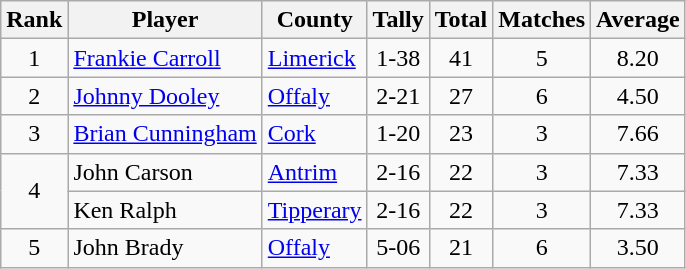<table class="wikitable">
<tr>
<th>Rank</th>
<th>Player</th>
<th>County</th>
<th>Tally</th>
<th>Total</th>
<th>Matches</th>
<th>Average</th>
</tr>
<tr>
<td rowspan=1 align=center>1</td>
<td><a href='#'>Frankie Carroll</a></td>
<td><a href='#'>Limerick</a></td>
<td align=center>1-38</td>
<td align=center>41</td>
<td align=center>5</td>
<td align=center>8.20</td>
</tr>
<tr>
<td rowspan=1 align=center>2</td>
<td><a href='#'>Johnny Dooley</a></td>
<td><a href='#'>Offaly</a></td>
<td align=center>2-21</td>
<td align=center>27</td>
<td align=center>6</td>
<td align=center>4.50</td>
</tr>
<tr>
<td rowspan=1 align=center>3</td>
<td><a href='#'>Brian Cunningham</a></td>
<td><a href='#'>Cork</a></td>
<td align=center>1-20</td>
<td align=center>23</td>
<td align=center>3</td>
<td align=center>7.66</td>
</tr>
<tr>
<td rowspan=2 align=center>4</td>
<td>John Carson</td>
<td><a href='#'>Antrim</a></td>
<td align=center>2-16</td>
<td align=center>22</td>
<td align=center>3</td>
<td align=center>7.33</td>
</tr>
<tr>
<td>Ken Ralph</td>
<td><a href='#'>Tipperary</a></td>
<td align=center>2-16</td>
<td align=center>22</td>
<td align=center>3</td>
<td align=center>7.33</td>
</tr>
<tr>
<td rowspan=1 align=center>5</td>
<td>John Brady</td>
<td><a href='#'>Offaly</a></td>
<td align=center>5-06</td>
<td align=center>21</td>
<td align=center>6</td>
<td align=center>3.50</td>
</tr>
</table>
